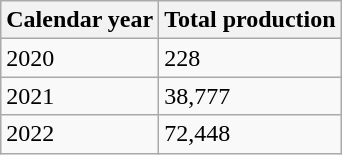<table class="wikitable">
<tr>
<th>Calendar year</th>
<th>Total production</th>
</tr>
<tr>
<td>2020</td>
<td>228</td>
</tr>
<tr>
<td>2021</td>
<td>38,777</td>
</tr>
<tr>
<td>2022</td>
<td>72,448</td>
</tr>
</table>
